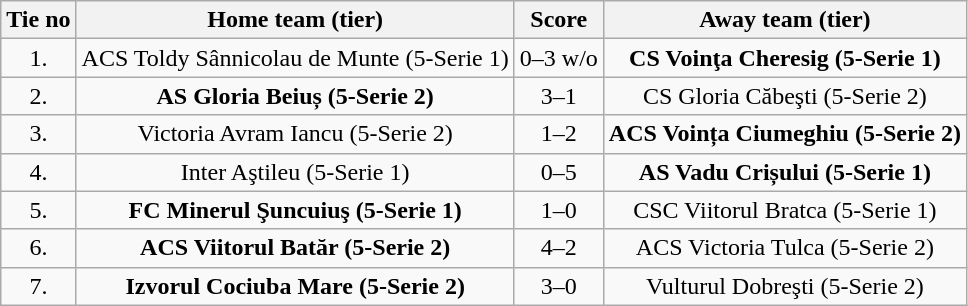<table class="wikitable" style="text-align: center">
<tr>
<th>Tie no</th>
<th>Home team (tier)</th>
<th>Score</th>
<th>Away team (tier)</th>
</tr>
<tr>
<td>1.</td>
<td>ACS Toldy Sânnicolau de Munte (5-Serie 1)</td>
<td>0–3 w/o</td>
<td><strong>CS Voinţa Cheresig (5-Serie 1)</strong></td>
</tr>
<tr>
<td>2.</td>
<td><strong>AS Gloria Beiuș (5-Serie 2)</strong></td>
<td>3–1</td>
<td>CS Gloria Căbeşti (5-Serie 2)</td>
</tr>
<tr>
<td>3.</td>
<td>Victoria Avram Iancu (5-Serie 2)</td>
<td>1–2</td>
<td><strong>ACS Voința Ciumeghiu (5-Serie 2)</strong></td>
</tr>
<tr>
<td>4.</td>
<td>Inter Aştileu (5-Serie 1)</td>
<td>0–5</td>
<td><strong>AS Vadu Crișului (5-Serie 1)</strong></td>
</tr>
<tr>
<td>5.</td>
<td><strong>FC Minerul Şuncuiuş (5-Serie 1)</strong></td>
<td>1–0</td>
<td>CSC Viitorul Bratca (5-Serie 1)</td>
</tr>
<tr>
<td>6.</td>
<td><strong>ACS Viitorul Batăr (5-Serie 2)</strong></td>
<td>4–2</td>
<td>ACS Victoria Tulca (5-Serie 2)</td>
</tr>
<tr>
<td>7.</td>
<td><strong>Izvorul Cociuba Mare (5-Serie 2)</strong></td>
<td>3–0</td>
<td>Vulturul Dobreşti (5-Serie 2)</td>
</tr>
</table>
